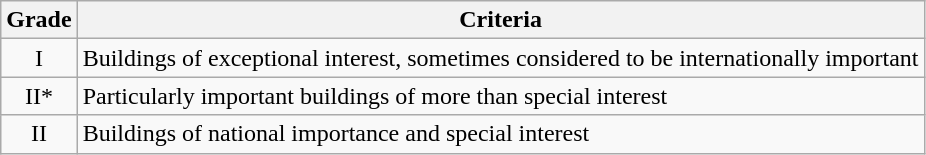<table class="wikitable">
<tr>
<th>Grade</th>
<th>Criteria</th>
</tr>
<tr>
<td align="center" >I</td>
<td>Buildings of exceptional interest, sometimes considered to be internationally important</td>
</tr>
<tr>
<td align="center" >II*</td>
<td>Particularly important buildings of more than special interest</td>
</tr>
<tr>
<td align="center" >II</td>
<td>Buildings of national importance and special interest</td>
</tr>
</table>
